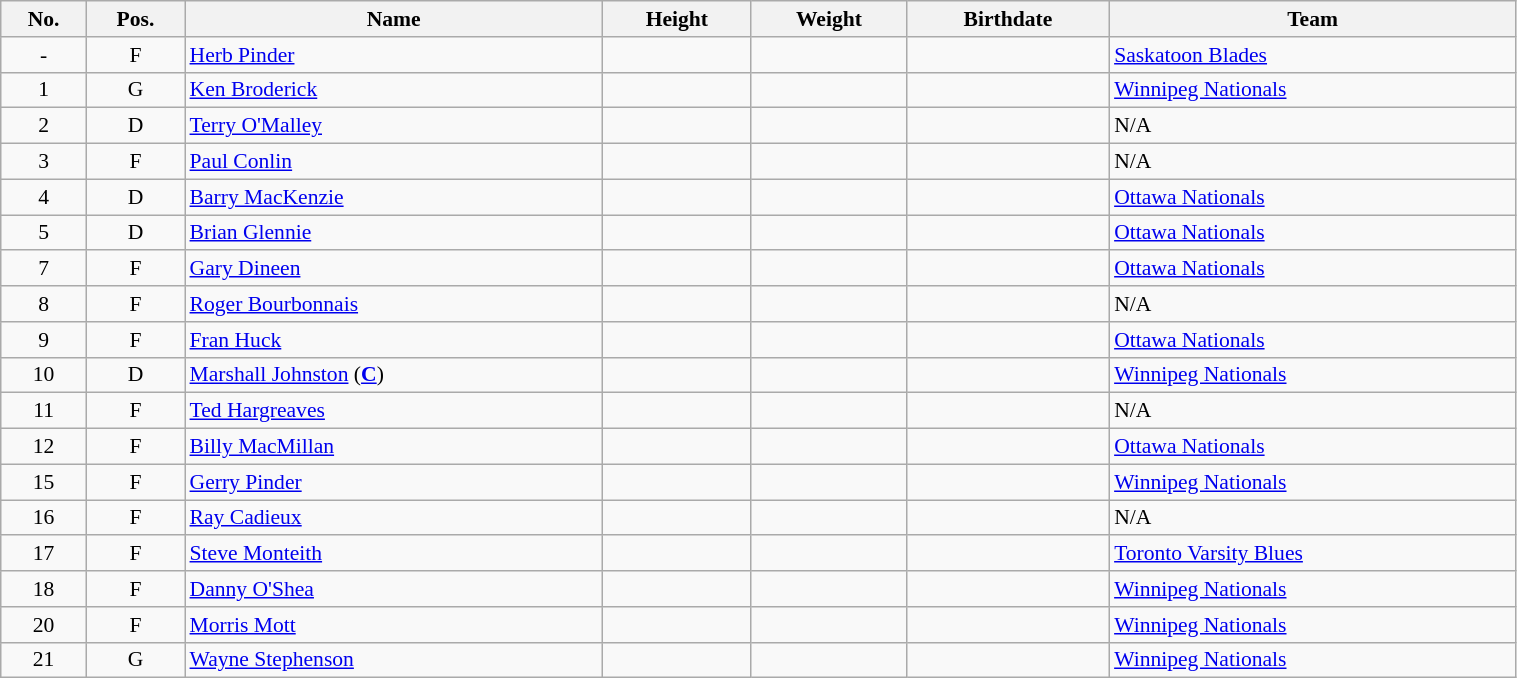<table class="wikitable sortable" width="80%" style="font-size: 90%; text-align: center;">
<tr>
<th>No.</th>
<th>Pos.</th>
<th>Name</th>
<th>Height</th>
<th>Weight</th>
<th>Birthdate</th>
<th>Team</th>
</tr>
<tr>
<td>-</td>
<td>F</td>
<td style="text-align:left;"><a href='#'>Herb Pinder</a></td>
<td></td>
<td></td>
<td style="text-align:right;"></td>
<td style="text-align:left;"> <a href='#'>Saskatoon Blades</a></td>
</tr>
<tr>
<td>1</td>
<td>G</td>
<td style="text-align:left;"><a href='#'>Ken Broderick</a></td>
<td></td>
<td></td>
<td style="text-align:right;"></td>
<td style="text-align:left;"> <a href='#'>Winnipeg Nationals</a></td>
</tr>
<tr>
<td>2</td>
<td>D</td>
<td style="text-align:left;"><a href='#'>Terry O'Malley</a></td>
<td></td>
<td></td>
<td style="text-align:right;"></td>
<td style="text-align:left;">N/A</td>
</tr>
<tr>
<td>3</td>
<td>F</td>
<td style="text-align:left;"><a href='#'>Paul Conlin</a></td>
<td></td>
<td></td>
<td style="text-align:right;"></td>
<td style="text-align:left;">N/A</td>
</tr>
<tr>
<td>4</td>
<td>D</td>
<td style="text-align:left;"><a href='#'>Barry MacKenzie</a></td>
<td></td>
<td></td>
<td style="text-align:right;"></td>
<td style="text-align:left;"> <a href='#'>Ottawa Nationals</a></td>
</tr>
<tr>
<td>5</td>
<td>D</td>
<td style="text-align:left;"><a href='#'>Brian Glennie</a></td>
<td></td>
<td></td>
<td style="text-align:right;"></td>
<td style="text-align:left;"> <a href='#'>Ottawa Nationals</a></td>
</tr>
<tr>
<td>7</td>
<td>F</td>
<td style="text-align:left;"><a href='#'>Gary Dineen</a></td>
<td></td>
<td></td>
<td style="text-align:right;"></td>
<td style="text-align:left;"> <a href='#'>Ottawa Nationals</a></td>
</tr>
<tr>
<td>8</td>
<td>F</td>
<td style="text-align:left;"><a href='#'>Roger Bourbonnais</a></td>
<td></td>
<td></td>
<td style="text-align:right;"></td>
<td style="text-align:left;">N/A</td>
</tr>
<tr>
<td>9</td>
<td>F</td>
<td style="text-align:left;"><a href='#'>Fran Huck</a></td>
<td></td>
<td></td>
<td style="text-align:right;"></td>
<td style="text-align:left;"> <a href='#'>Ottawa Nationals</a></td>
</tr>
<tr>
<td>10</td>
<td>D</td>
<td style="text-align:left;"><a href='#'>Marshall Johnston</a> (<strong><a href='#'>C</a></strong>)</td>
<td></td>
<td></td>
<td style="text-align:right;"></td>
<td style="text-align:left;"> <a href='#'>Winnipeg Nationals</a></td>
</tr>
<tr>
<td>11</td>
<td>F</td>
<td style="text-align:left;"><a href='#'>Ted Hargreaves</a></td>
<td></td>
<td></td>
<td style="text-align:right;"></td>
<td style="text-align:left;">N/A</td>
</tr>
<tr>
<td>12</td>
<td>F</td>
<td style="text-align:left;"><a href='#'>Billy MacMillan</a></td>
<td></td>
<td></td>
<td style="text-align:right;"></td>
<td style="text-align:left;"> <a href='#'>Ottawa Nationals</a></td>
</tr>
<tr>
<td>15</td>
<td>F</td>
<td style="text-align:left;"><a href='#'>Gerry Pinder</a></td>
<td></td>
<td></td>
<td style="text-align:right;"></td>
<td style="text-align:left;"> <a href='#'>Winnipeg Nationals</a></td>
</tr>
<tr>
<td>16</td>
<td>F</td>
<td style="text-align:left;"><a href='#'>Ray Cadieux</a></td>
<td></td>
<td></td>
<td style="text-align:right;"></td>
<td style="text-align:left;">N/A</td>
</tr>
<tr>
<td>17</td>
<td>F</td>
<td style="text-align:left;"><a href='#'>Steve Monteith</a></td>
<td></td>
<td></td>
<td style="text-align:right;"></td>
<td style="text-align:left;"> <a href='#'>Toronto Varsity Blues</a></td>
</tr>
<tr>
<td>18</td>
<td>F</td>
<td style="text-align:left;"><a href='#'>Danny O'Shea</a></td>
<td></td>
<td></td>
<td style="text-align:right;"></td>
<td style="text-align:left;"> <a href='#'>Winnipeg Nationals</a></td>
</tr>
<tr>
<td>20</td>
<td>F</td>
<td style="text-align:left;"><a href='#'>Morris Mott</a></td>
<td></td>
<td></td>
<td style="text-align:right;"></td>
<td style="text-align:left;"> <a href='#'>Winnipeg Nationals</a></td>
</tr>
<tr>
<td>21</td>
<td>G</td>
<td style="text-align:left;"><a href='#'>Wayne Stephenson</a></td>
<td></td>
<td></td>
<td style="text-align:right;"></td>
<td style="text-align:left;"> <a href='#'>Winnipeg Nationals</a></td>
</tr>
</table>
